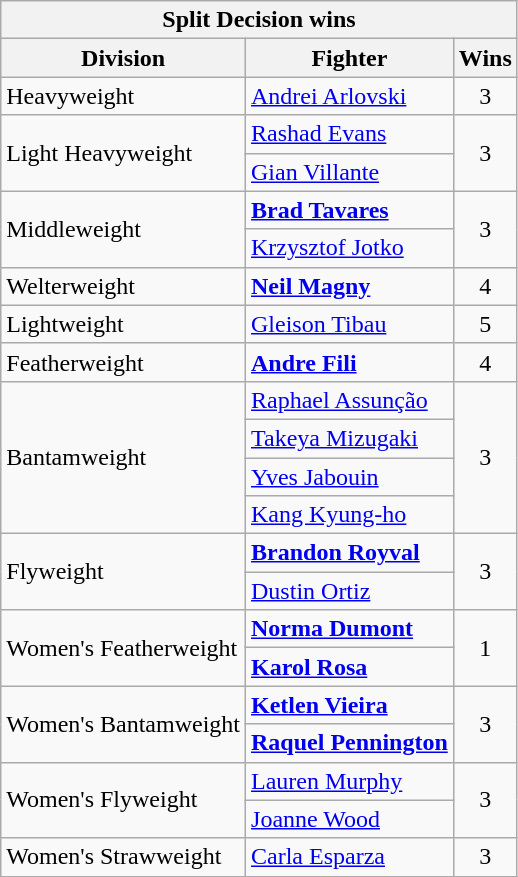<table class=wikitable>
<tr>
<th colspan=3>Split Decision wins</th>
</tr>
<tr>
<th>Division</th>
<th>Fighter</th>
<th>Wins</th>
</tr>
<tr>
<td>Heavyweight</td>
<td> <a href='#'>Andrei Arlovski</a></td>
<td align=center>3</td>
</tr>
<tr>
<td rowspan=2>Light Heavyweight</td>
<td> <a href='#'>Rashad Evans</a></td>
<td rowspan=2 align=center>3</td>
</tr>
<tr>
<td> <a href='#'>Gian Villante</a></td>
</tr>
<tr>
<td rowspan=2>Middleweight</td>
<td> <strong><a href='#'>Brad Tavares</a></strong></td>
<td rowspan=2 align=center>3</td>
</tr>
<tr>
<td> <a href='#'>Krzysztof Jotko</a></td>
</tr>
<tr>
<td>Welterweight</td>
<td> <strong><a href='#'>Neil Magny</a></strong></td>
<td align=center>4</td>
</tr>
<tr>
<td>Lightweight</td>
<td> <a href='#'>Gleison Tibau</a></td>
<td align=center>5</td>
</tr>
<tr>
<td>Featherweight</td>
<td> <strong><a href='#'>Andre Fili</a></strong></td>
<td align=center>4</td>
</tr>
<tr>
<td rowspan=4>Bantamweight</td>
<td> <a href='#'>Raphael Assunção</a></td>
<td rowspan=4 align=center>3</td>
</tr>
<tr>
<td> <a href='#'>Takeya Mizugaki</a></td>
</tr>
<tr>
<td> <a href='#'>Yves Jabouin</a></td>
</tr>
<tr>
<td> <a href='#'>Kang Kyung-ho</a></td>
</tr>
<tr>
<td rowspan=2>Flyweight</td>
<td> <strong><a href='#'>Brandon Royval</a></strong></td>
<td rowspan=2 align=center>3</td>
</tr>
<tr>
<td> <a href='#'>Dustin Ortiz</a></td>
</tr>
<tr>
<td rowspan=2>Women's Featherweight</td>
<td> <strong><a href='#'>Norma Dumont</a> </strong></td>
<td rowspan=2 align=center>1</td>
</tr>
<tr>
<td> <strong><a href='#'>Karol Rosa</a> </strong></td>
</tr>
<tr>
<td rowspan=2>Women's Bantamweight</td>
<td> <strong><a href='#'>Ketlen Vieira</a></strong></td>
<td rowspan=2 align=center>3</td>
</tr>
<tr>
<td> <strong><a href='#'>Raquel Pennington</a></strong></td>
</tr>
<tr>
<td rowspan=2>Women's Flyweight</td>
<td> <a href='#'>Lauren Murphy</a></td>
<td rowspan=2 align=center>3</td>
</tr>
<tr>
<td> <a href='#'>Joanne Wood</a></td>
</tr>
<tr>
<td>Women's Strawweight</td>
<td> <a href='#'>Carla Esparza</a></td>
<td align=center>3</td>
</tr>
<tr>
</tr>
</table>
